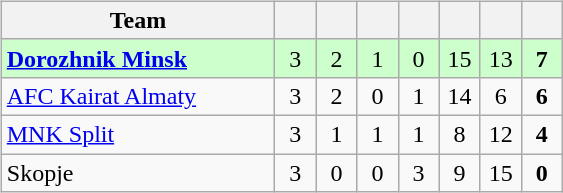<table>
<tr>
<td><br><table class="wikitable" style="text-align: center;">
<tr>
<th width="175">Team</th>
<th width="20"></th>
<th width="20"></th>
<th width="20"></th>
<th width="20"></th>
<th width="20"></th>
<th width="20"></th>
<th width="20"></th>
</tr>
<tr style="background:#ccffcc">
<td style="text-align:left"> <strong><a href='#'>Dorozhnik Minsk</a></strong></td>
<td>3</td>
<td>2</td>
<td>1</td>
<td>0</td>
<td>15</td>
<td>13</td>
<td><strong>7</strong></td>
</tr>
<tr>
<td style="text-align:left"> <a href='#'>AFC Kairat Almaty</a></td>
<td>3</td>
<td>2</td>
<td>0</td>
<td>1</td>
<td>14</td>
<td>6</td>
<td><strong>6</strong></td>
</tr>
<tr>
<td style="text-align:left"> <a href='#'>MNK Split</a></td>
<td>3</td>
<td>1</td>
<td>1</td>
<td>1</td>
<td>8</td>
<td>12</td>
<td><strong>4</strong></td>
</tr>
<tr>
<td style="text-align:left"> Skopje</td>
<td>3</td>
<td>0</td>
<td>0</td>
<td>3</td>
<td>9</td>
<td>15</td>
<td><strong>0</strong></td>
</tr>
</table>
</td>
</tr>
</table>
